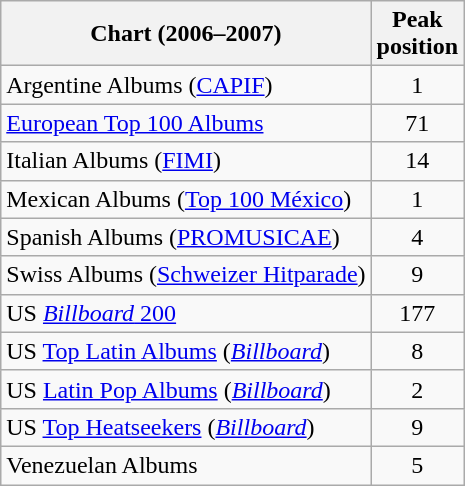<table class="wikitable sortable">
<tr>
<th>Chart (2006–2007)</th>
<th>Peak<br>position</th>
</tr>
<tr>
<td>Argentine Albums (<a href='#'>CAPIF</a>)</td>
<td style="text-align:center;">1</td>
</tr>
<tr>
<td><a href='#'>European Top 100 Albums</a></td>
<td style="text-align:center;">71</td>
</tr>
<tr>
<td>Italian Albums (<a href='#'>FIMI</a>)</td>
<td style="text-align:center;">14</td>
</tr>
<tr>
<td>Mexican Albums (<a href='#'>Top 100 México</a>)</td>
<td style="text-align:center;">1</td>
</tr>
<tr>
<td>Spanish Albums (<a href='#'>PROMUSICAE</a>)</td>
<td style="text-align:center;">4</td>
</tr>
<tr>
<td>Swiss Albums (<a href='#'>Schweizer Hitparade</a>)</td>
<td style="text-align:center;">9</td>
</tr>
<tr>
<td align="left">US <a href='#'><em>Billboard</em> 200</a></td>
<td style="text-align:center;">177</td>
</tr>
<tr>
<td align="left">US <a href='#'>Top Latin Albums</a> (<a href='#'><em>Billboard</em></a>)</td>
<td style="text-align:center;">8</td>
</tr>
<tr>
<td align="left">US <a href='#'>Latin Pop Albums</a> (<a href='#'><em>Billboard</em></a>)</td>
<td style="text-align:center;">2</td>
</tr>
<tr>
<td align="left">US <a href='#'>Top Heatseekers</a> (<a href='#'><em>Billboard</em></a>)</td>
<td style="text-align:center;">9</td>
</tr>
<tr>
<td>Venezuelan Albums</td>
<td style="text-align:center;">5</td>
</tr>
</table>
